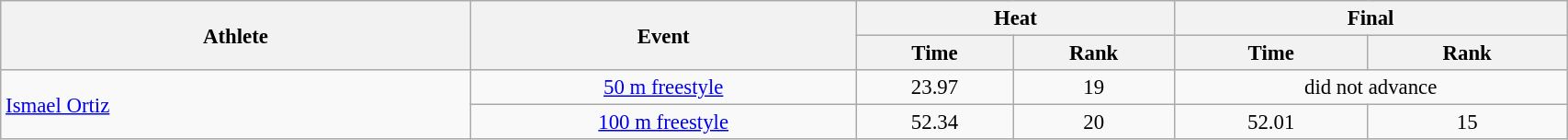<table class=wikitable style="font-size:95%" width="90%">
<tr>
<th rowspan="2">Athlete</th>
<th rowspan="2">Event</th>
<th colspan="2">Heat</th>
<th colspan="2">Final</th>
</tr>
<tr>
<th>Time</th>
<th>Rank</th>
<th>Time</th>
<th>Rank</th>
</tr>
<tr>
<td rowspan=2 width=30%><a href='#'>Ismael Ortiz</a></td>
<td align=center><a href='#'>50 m freestyle</a></td>
<td align=center>23.97</td>
<td align=center>19</td>
<td colspan=2 align=center>did not advance</td>
</tr>
<tr>
<td align=center><a href='#'>100 m freestyle</a></td>
<td align=center>52.34</td>
<td align=center>20</td>
<td align=center>52.01</td>
<td align=center>15</td>
</tr>
</table>
